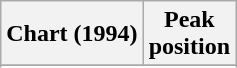<table class="wikitable sortable plainrowheaders" style="text-align:center">
<tr>
<th scope="col">Chart (1994)</th>
<th scope="col">Peak<br> position</th>
</tr>
<tr>
</tr>
<tr>
</tr>
</table>
